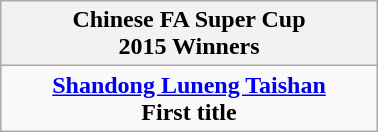<table class="wikitable" style="text-align: center; margin: 0 auto; width: 20%">
<tr>
<th>Chinese FA Super Cup<br>2015 Winners</th>
</tr>
<tr>
<td><strong><a href='#'>Shandong Luneng Taishan</a></strong><br><strong>First title</strong></td>
</tr>
</table>
